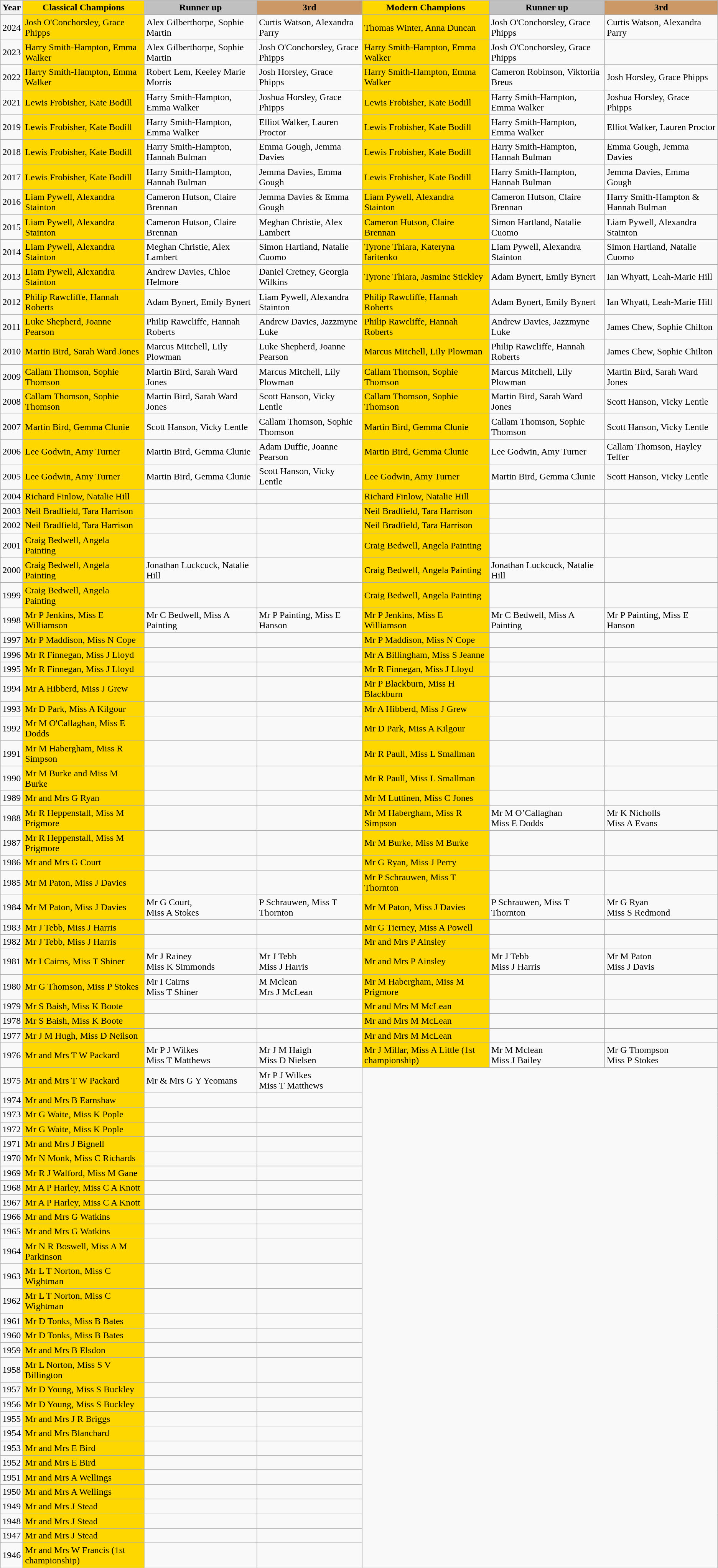<table class="wikitable">
<tr>
<th>Year</th>
<td style="text-align:center; background:gold;"><strong>Classical Champions</strong></td>
<td style="text-align:center; background:silver;"><strong>Runner up</strong></td>
<td style="text-align:center; background:#c96;"><strong>3rd</strong></td>
<td style="text-align:center; background:gold;"><strong>Modern Champions</strong></td>
<td style="text-align:center; background:silver;"><strong>Runner up</strong></td>
<td style="text-align:center; background:#c96;"><strong>3rd</strong></td>
</tr>
<tr>
<td>2024</td>
<td style="background:gold;">Josh O'Conchorsley, Grace Phipps</td>
<td>Alex Gilberthorpe, Sophie Martin</td>
<td>Curtis Watson, Alexandra Parry</td>
<td style="background:gold;">Thomas Winter, Anna Duncan</td>
<td>Josh O'Conchorsley, Grace Phipps</td>
<td>Curtis Watson, Alexandra Parry</td>
</tr>
<tr>
<td>2023</td>
<td style="background:gold;">Harry Smith-Hampton, Emma Walker</td>
<td>Alex Gilberthorpe, Sophie Martin</td>
<td>Josh O'Conchorsley, Grace Phipps</td>
<td style="background:gold;">Harry Smith-Hampton, Emma Walker</td>
<td>Josh O'Conchorsley, Grace Phipps</td>
<td></td>
</tr>
<tr>
<td>2022</td>
<td style="background:gold;">Harry Smith-Hampton, Emma Walker</td>
<td>Robert Lem, Keeley Marie Morris</td>
<td>Josh Horsley, Grace Phipps</td>
<td style="background:gold;">Harry Smith-Hampton, Emma Walker</td>
<td>Cameron Robinson, Viktoriia Breus</td>
<td>Josh Horsley, Grace Phipps</td>
</tr>
<tr>
<td>2021</td>
<td style="background:gold;">Lewis Frobisher, Kate Bodill</td>
<td>Harry Smith-Hampton, Emma Walker</td>
<td>Joshua Horsley, Grace Phipps</td>
<td style="background:gold;">Lewis Frobisher, Kate Bodill</td>
<td>Harry Smith-Hampton, Emma Walker</td>
<td>Joshua Horsley, Grace Phipps</td>
</tr>
<tr>
<td>2019</td>
<td style="background:gold;">Lewis Frobisher, Kate Bodill</td>
<td>Harry Smith-Hampton, Emma Walker</td>
<td>Elliot Walker, Lauren Proctor</td>
<td style="background:gold;">Lewis Frobisher, Kate Bodill</td>
<td>Harry Smith-Hampton, Emma Walker</td>
<td>Elliot Walker, Lauren Proctor</td>
</tr>
<tr>
<td>2018</td>
<td style="background:gold;">Lewis Frobisher, Kate Bodill</td>
<td>Harry Smith-Hampton, Hannah Bulman</td>
<td>Emma Gough, Jemma Davies</td>
<td style="background:gold;">Lewis Frobisher, Kate Bodill</td>
<td>Harry Smith-Hampton, Hannah Bulman</td>
<td>Emma Gough, Jemma Davies</td>
</tr>
<tr>
<td>2017</td>
<td style="background:gold;">Lewis Frobisher, Kate Bodill</td>
<td>Harry Smith-Hampton, Hannah Bulman</td>
<td>Jemma Davies, Emma Gough</td>
<td style="background:gold;">Lewis Frobisher, Kate Bodill</td>
<td>Harry Smith-Hampton, Hannah Bulman</td>
<td>Jemma Davies, Emma Gough</td>
</tr>
<tr>
<td>2016</td>
<td style="background:gold;">Liam Pywell, Alexandra Stainton</td>
<td>Cameron Hutson, Claire Brennan</td>
<td>Jemma Davies & Emma Gough</td>
<td style="background:gold;">Liam Pywell, Alexandra Stainton</td>
<td>Cameron Hutson, Claire Brennan</td>
<td>Harry Smith-Hampton & Hannah Bulman</td>
</tr>
<tr>
<td>2015</td>
<td style="background:gold;">Liam Pywell, Alexandra Stainton</td>
<td>Cameron Hutson, Claire Brennan</td>
<td>Meghan Christie, Alex Lambert</td>
<td style="background:gold;">Cameron Hutson, Claire Brennan</td>
<td>Simon Hartland, Natalie Cuomo</td>
<td>Liam Pywell, Alexandra Stainton</td>
</tr>
<tr>
<td>2014</td>
<td style="background:gold;">Liam Pywell, Alexandra Stainton</td>
<td>Meghan Christie, Alex Lambert</td>
<td>Simon Hartland, Natalie Cuomo</td>
<td style="background:gold;">Tyrone Thiara, Kateryna Iaritenko</td>
<td>Liam Pywell, Alexandra Stainton</td>
<td>Simon Hartland, Natalie Cuomo</td>
</tr>
<tr>
<td>2013</td>
<td style="background:gold;">Liam Pywell, Alexandra Stainton</td>
<td>Andrew Davies, Chloe Helmore</td>
<td>Daniel Cretney, Georgia Wilkins</td>
<td style="background:gold;">Tyrone Thiara, Jasmine Stickley</td>
<td>Adam Bynert, Emily Bynert</td>
<td>Ian Whyatt, Leah-Marie Hill</td>
</tr>
<tr>
<td>2012</td>
<td style="background:gold;">Philip Rawcliffe, Hannah Roberts</td>
<td>Adam Bynert, Emily Bynert</td>
<td>Liam Pywell, Alexandra Stainton</td>
<td style="background:gold;">Philip Rawcliffe, Hannah Roberts</td>
<td>Adam Bynert, Emily Bynert</td>
<td>Ian Whyatt, Leah-Marie Hill</td>
</tr>
<tr>
<td>2011</td>
<td style="background:gold;">Luke Shepherd, Joanne Pearson</td>
<td>Philip Rawcliffe, Hannah Roberts</td>
<td>Andrew Davies, Jazzmyne Luke</td>
<td style="background:gold;">Philip Rawcliffe, Hannah Roberts</td>
<td>Andrew Davies, Jazzmyne Luke</td>
<td>James Chew, Sophie Chilton</td>
</tr>
<tr>
<td>2010</td>
<td style="background:gold;">Martin Bird, Sarah Ward Jones</td>
<td>Marcus Mitchell, Lily Plowman</td>
<td>Luke Shepherd, Joanne Pearson</td>
<td style="background:gold;">Marcus Mitchell, Lily Plowman</td>
<td>Philip Rawcliffe, Hannah Roberts</td>
<td>James Chew, Sophie Chilton</td>
</tr>
<tr>
<td>2009</td>
<td style="background:gold;">Callam Thomson, Sophie Thomson</td>
<td>Martin Bird, Sarah Ward Jones</td>
<td>Marcus Mitchell, Lily Plowman</td>
<td style="background:gold;">Callam Thomson, Sophie Thomson</td>
<td>Marcus Mitchell, Lily Plowman</td>
<td>Martin Bird, Sarah Ward Jones</td>
</tr>
<tr>
<td>2008</td>
<td style="background:gold;">Callam Thomson, Sophie Thomson</td>
<td>Martin Bird, Sarah Ward Jones</td>
<td>Scott Hanson, Vicky Lentle</td>
<td style="background:gold;">Callam Thomson, Sophie Thomson</td>
<td>Martin Bird, Sarah Ward Jones</td>
<td>Scott Hanson, Vicky Lentle</td>
</tr>
<tr>
<td>2007</td>
<td style="background:gold;">Martin Bird, Gemma Clunie</td>
<td>Scott Hanson, Vicky Lentle</td>
<td>Callam Thomson, Sophie Thomson</td>
<td style="background:gold;">Martin Bird, Gemma Clunie</td>
<td>Callam Thomson, Sophie Thomson</td>
<td>Scott Hanson, Vicky Lentle</td>
</tr>
<tr>
<td>2006</td>
<td style="background:gold;">Lee Godwin, Amy Turner</td>
<td>Martin Bird, Gemma Clunie</td>
<td>Adam Duffie, Joanne Pearson</td>
<td style="background:gold;">Martin Bird, Gemma Clunie</td>
<td>Lee Godwin, Amy Turner</td>
<td>Callam Thomson, Hayley Telfer</td>
</tr>
<tr>
<td>2005</td>
<td style="background:gold;">Lee Godwin, Amy Turner</td>
<td>Martin Bird, Gemma Clunie</td>
<td>Scott Hanson, Vicky Lentle</td>
<td style="background:gold;">Lee Godwin, Amy Turner</td>
<td>Martin Bird, Gemma Clunie</td>
<td>Scott Hanson, Vicky Lentle</td>
</tr>
<tr>
<td>2004</td>
<td style="background:gold;">Richard Finlow, Natalie Hill</td>
<td></td>
<td></td>
<td style="background:gold;">Richard Finlow, Natalie Hill</td>
<td></td>
<td></td>
</tr>
<tr>
<td>2003</td>
<td style="background:gold;">Neil Bradfield, Tara Harrison</td>
<td></td>
<td></td>
<td style="background:gold;">Neil Bradfield, Tara Harrison</td>
<td></td>
<td></td>
</tr>
<tr>
<td>2002</td>
<td style="background:gold;">Neil Bradfield, Tara Harrison</td>
<td></td>
<td></td>
<td style="background:gold;">Neil Bradfield, Tara Harrison</td>
<td></td>
<td></td>
</tr>
<tr>
<td>2001</td>
<td style="background:gold;">Craig Bedwell, Angela Painting</td>
<td></td>
<td></td>
<td style="background:gold;">Craig Bedwell, Angela Painting</td>
<td></td>
<td></td>
</tr>
<tr>
<td>2000</td>
<td style="background:gold;">Craig Bedwell, Angela Painting</td>
<td>Jonathan Luckcuck, Natalie Hill</td>
<td></td>
<td style="background:gold;">Craig Bedwell, Angela Painting</td>
<td>Jonathan Luckcuck, Natalie Hill</td>
<td></td>
</tr>
<tr>
<td>1999</td>
<td style="background:gold;">Craig Bedwell, Angela Painting</td>
<td></td>
<td></td>
<td style="background:gold;">Craig Bedwell, Angela Painting</td>
<td></td>
<td></td>
</tr>
<tr>
<td>1998</td>
<td style="background:gold;">Mr P Jenkins, Miss E Williamson</td>
<td>Mr C Bedwell, Miss A Painting</td>
<td>Mr P Painting, Miss E Hanson</td>
<td style="background:gold;">Mr P Jenkins, Miss E Williamson</td>
<td>Mr C Bedwell, Miss A Painting</td>
<td>Mr P Painting, Miss E Hanson</td>
</tr>
<tr>
<td>1997</td>
<td style="background:gold;">Mr P Maddison, Miss N Cope</td>
<td></td>
<td></td>
<td style="background:gold;">Mr P Maddison, Miss N Cope</td>
<td></td>
<td></td>
</tr>
<tr>
<td>1996</td>
<td style="background:gold;">Mr R Finnegan, Miss J Lloyd</td>
<td></td>
<td></td>
<td style="background:gold;">Mr A Billingham, Miss S Jeanne</td>
<td></td>
<td></td>
</tr>
<tr>
<td>1995</td>
<td style="background:gold;">Mr R Finnegan, Miss J Lloyd</td>
<td></td>
<td></td>
<td style="background:gold;">Mr R Finnegan, Miss J Lloyd</td>
<td></td>
<td></td>
</tr>
<tr>
<td>1994</td>
<td style="background:gold;">Mr A Hibberd, Miss J Grew</td>
<td></td>
<td></td>
<td style="background:gold;">Mr P Blackburn, Miss H Blackburn</td>
<td></td>
<td></td>
</tr>
<tr>
<td>1993</td>
<td style="background:gold;">Mr D Park, Miss A Kilgour</td>
<td></td>
<td></td>
<td style="background:gold;">Mr A Hibberd, Miss J Grew</td>
<td></td>
<td></td>
</tr>
<tr>
<td>1992</td>
<td style="background:gold;">Mr M O'Callaghan, Miss E Dodds</td>
<td></td>
<td></td>
<td style="background:gold;">Mr D Park, Miss A Kilgour</td>
<td></td>
<td></td>
</tr>
<tr>
<td>1991</td>
<td style="background:gold;">Mr M Habergham, Miss R Simpson</td>
<td></td>
<td></td>
<td style="background:gold;">Mr R Paull, Miss L Smallman</td>
<td></td>
<td></td>
</tr>
<tr>
<td>1990</td>
<td style="background:gold;">Mr M Burke and Miss M Burke</td>
<td></td>
<td></td>
<td style="background:gold;">Mr R Paull, Miss L Smallman</td>
<td></td>
<td></td>
</tr>
<tr>
<td>1989</td>
<td style="background:gold;">Mr and Mrs G Ryan</td>
<td></td>
<td></td>
<td style="background:gold;">Mr M Luttinen, Miss C Jones</td>
<td></td>
<td></td>
</tr>
<tr>
<td>1988</td>
<td style="background:gold;">Mr R Heppenstall, Miss M Prigmore</td>
<td></td>
<td></td>
<td style="background:gold;">Mr M Habergham, Miss R Simpson</td>
<td>Mr M O’Callaghan<br>Miss E Dodds</td>
<td>Mr K Nicholls<br>Miss A Evans</td>
</tr>
<tr>
<td>1987</td>
<td style="background:gold;">Mr R Heppenstall, Miss M Prigmore</td>
<td></td>
<td></td>
<td style="background:gold;">Mr M Burke, Miss M Burke</td>
<td></td>
<td></td>
</tr>
<tr>
<td>1986</td>
<td style="background:gold;">Mr and Mrs G Court</td>
<td></td>
<td></td>
<td style="background:gold;">Mr G Ryan, Miss J Perry</td>
<td></td>
<td></td>
</tr>
<tr>
<td>1985</td>
<td style="background:gold;">Mr M Paton, Miss J Davies</td>
<td></td>
<td></td>
<td style="background:gold;">Mr P Schrauwen, Miss T Thornton</td>
<td></td>
<td></td>
</tr>
<tr>
<td>1984</td>
<td style="background:gold;">Mr M Paton, Miss J Davies</td>
<td>Mr G Court,<br>Miss A Stokes</td>
<td>P Schrauwen, Miss T Thornton</td>
<td style="background:gold;">Mr M Paton, Miss J Davies</td>
<td>P Schrauwen, Miss T Thornton</td>
<td>Mr G Ryan<br>Miss S Redmond</td>
</tr>
<tr>
<td>1983</td>
<td style="background:gold;">Mr J Tebb, Miss J Harris</td>
<td></td>
<td></td>
<td style="background:gold;">Mr G Tierney, Miss A Powell</td>
<td></td>
<td></td>
</tr>
<tr>
<td>1982</td>
<td style="background:gold;">Mr J Tebb, Miss J Harris</td>
<td></td>
<td></td>
<td style="background:gold;">Mr and Mrs P Ainsley</td>
<td></td>
<td></td>
</tr>
<tr>
<td>1981</td>
<td style="background:gold;">Mr I Cairns, Miss T Shiner</td>
<td>Mr J Rainey<br>Miss K Simmonds</td>
<td>Mr J Tebb<br>Miss J Harris</td>
<td style="background:gold;">Mr and Mrs P Ainsley</td>
<td>Mr J Tebb<br>Miss J Harris</td>
<td>Mr M Paton<br>Miss J Davis</td>
</tr>
<tr>
<td>1980</td>
<td style="background:gold;">Mr G Thomson, Miss P Stokes</td>
<td>Mr I Cairns<br>Miss T Shiner</td>
<td>M Mclean<br>Mrs J McLean</td>
<td style="background:gold;">Mr M Habergham, Miss M Prigmore</td>
<td></td>
<td></td>
</tr>
<tr>
<td>1979</td>
<td style="background:gold;">Mr S Baish, Miss K Boote</td>
<td></td>
<td></td>
<td style="background:gold;">Mr and Mrs M McLean</td>
<td></td>
<td></td>
</tr>
<tr>
<td>1978</td>
<td style="background:gold;">Mr S Baish, Miss K Boote</td>
<td></td>
<td></td>
<td style="background:gold;">Mr and Mrs M McLean</td>
<td></td>
<td></td>
</tr>
<tr>
<td>1977</td>
<td style="background:gold;">Mr J M Hugh, Miss D Neilson</td>
<td></td>
<td></td>
<td style="background:gold;">Mr and Mrs M McLean</td>
<td></td>
<td></td>
</tr>
<tr>
<td>1976</td>
<td style="background:gold;">Mr and Mrs T W Packard</td>
<td>Mr P J Wilkes<br>Miss T Matthews</td>
<td>Mr J M Haigh<br>Miss D Nielsen</td>
<td style="background:gold;">Mr J Millar, Miss A Little (1st championship)</td>
<td>Mr M Mclean<br>Miss J Bailey</td>
<td>Mr G Thompson<br>Miss P Stokes</td>
</tr>
<tr>
<td>1975</td>
<td style="background:gold;">Mr and Mrs T W Packard</td>
<td>Mr & Mrs G Y Yeomans</td>
<td>Mr P J Wilkes<br>Miss T Matthews</td>
</tr>
<tr>
<td>1974</td>
<td style="background:gold;">Mr and Mrs B Earnshaw</td>
<td></td>
<td></td>
</tr>
<tr>
<td>1973</td>
<td style="background:gold;">Mr G Waite, Miss K Pople</td>
<td></td>
<td></td>
</tr>
<tr>
<td>1972</td>
<td style="background:gold;">Mr G Waite, Miss K Pople</td>
<td></td>
<td></td>
</tr>
<tr>
<td>1971</td>
<td style="background:gold;">Mr and Mrs J Bignell</td>
<td></td>
<td></td>
</tr>
<tr>
<td>1970</td>
<td style="background:gold;">Mr N Monk, Miss C Richards</td>
<td></td>
<td></td>
</tr>
<tr>
<td>1969</td>
<td style="background:gold;">Mr R J Walford, Miss M Gane</td>
<td></td>
<td></td>
</tr>
<tr>
<td>1968</td>
<td style="background:gold;">Mr A P Harley, Miss C A Knott</td>
<td></td>
<td></td>
</tr>
<tr>
<td>1967</td>
<td style="background:gold;">Mr A P Harley, Miss C A Knott</td>
<td></td>
<td></td>
</tr>
<tr>
<td>1966</td>
<td style="background:gold;">Mr and Mrs G Watkins</td>
<td></td>
<td></td>
</tr>
<tr>
<td>1965</td>
<td style="background:gold;">Mr and Mrs G Watkins</td>
<td></td>
<td></td>
</tr>
<tr>
<td>1964</td>
<td style="background:gold;">Mr N R Boswell, Miss A M Parkinson</td>
<td></td>
<td></td>
</tr>
<tr>
<td>1963</td>
<td style="background:gold;">Mr L T Norton, Miss C Wightman</td>
<td></td>
<td></td>
</tr>
<tr>
<td>1962</td>
<td style="background:gold;">Mr L T Norton, Miss C Wightman</td>
<td></td>
<td></td>
</tr>
<tr>
<td>1961</td>
<td style="background:gold;">Mr D Tonks, Miss B Bates</td>
<td></td>
<td></td>
</tr>
<tr>
<td>1960</td>
<td style="background:gold;">Mr D Tonks, Miss B Bates</td>
<td></td>
<td></td>
</tr>
<tr>
<td>1959</td>
<td style="background:gold;">Mr and Mrs B Elsdon</td>
<td></td>
<td></td>
</tr>
<tr>
<td>1958</td>
<td style="background:gold;">Mr L Norton, Miss S V Billington</td>
<td></td>
<td></td>
</tr>
<tr>
<td>1957</td>
<td style="background:gold;">Mr D Young, Miss S Buckley</td>
<td></td>
<td></td>
</tr>
<tr>
<td>1956</td>
<td style="background:gold;">Mr D Young, Miss S Buckley</td>
<td></td>
<td></td>
</tr>
<tr>
<td>1955</td>
<td style="background:gold;">Mr and Mrs J R Briggs</td>
<td></td>
<td></td>
</tr>
<tr>
<td>1954</td>
<td style="background:gold;">Mr and Mrs Blanchard</td>
<td></td>
<td></td>
</tr>
<tr>
<td>1953</td>
<td style="background:gold;">Mr and Mrs E Bird</td>
<td></td>
<td></td>
</tr>
<tr>
<td>1952</td>
<td style="background:gold;">Mr and Mrs E Bird</td>
<td></td>
<td></td>
</tr>
<tr>
<td>1951</td>
<td style="background:gold;">Mr and Mrs A Wellings</td>
<td></td>
<td></td>
</tr>
<tr>
<td>1950</td>
<td style="background:gold;">Mr and Mrs A Wellings</td>
<td></td>
<td></td>
</tr>
<tr>
<td>1949</td>
<td style="background:gold;">Mr and Mrs J Stead</td>
<td></td>
<td></td>
</tr>
<tr>
<td>1948</td>
<td style="background:gold;">Mr and Mrs J Stead</td>
<td></td>
<td></td>
</tr>
<tr>
<td>1947</td>
<td style="background:gold;">Mr and Mrs J Stead</td>
<td></td>
<td></td>
</tr>
<tr>
<td>1946</td>
<td style="background:gold;">Mr and Mrs W Francis (1st championship)</td>
<td></td>
<td></td>
</tr>
</table>
